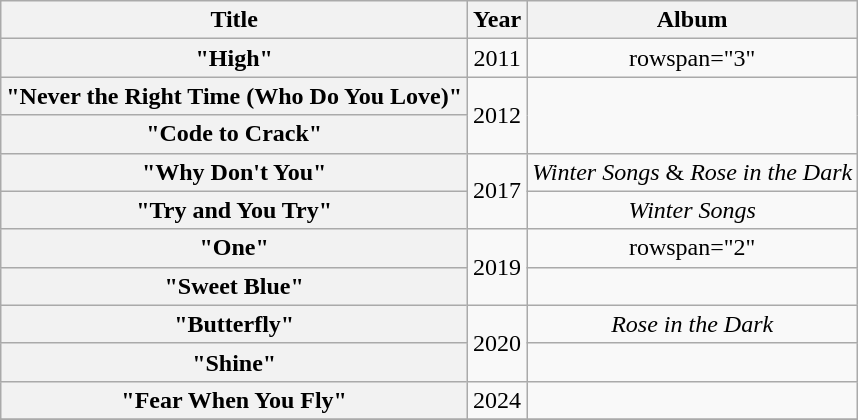<table class="wikitable plainrowheaders" style="text-align:center;">
<tr>
<th scope="col">Title</th>
<th scope="col">Year</th>
<th scope="col">Album</th>
</tr>
<tr>
<th scope="row">"High"<br></th>
<td>2011</td>
<td>rowspan="3" </td>
</tr>
<tr>
<th scope="row">"Never the Right Time (Who Do You Love)"</th>
<td rowspan="2">2012</td>
</tr>
<tr>
<th scope="row">"Code to Crack"<br></th>
</tr>
<tr>
<th scope="row">"Why Don't You"</th>
<td rowspan="2">2017</td>
<td><em>Winter Songs</em> & <em>Rose in the Dark</em></td>
</tr>
<tr>
<th scope="row">"Try and You Try"</th>
<td><em>Winter Songs</em></td>
</tr>
<tr>
<th scope="row">"One"</th>
<td rowspan="2">2019</td>
<td>rowspan="2" </td>
</tr>
<tr>
<th scope="row">"Sweet Blue"</th>
</tr>
<tr>
<th scope="row">"Butterfly"</th>
<td rowspan="2">2020</td>
<td><em>Rose in the Dark</em></td>
</tr>
<tr>
<th scope="row">"Shine"</th>
<td></td>
</tr>
<tr>
<th scope="row">"Fear When You Fly"</th>
<td>2024</td>
<td></td>
</tr>
<tr>
</tr>
</table>
